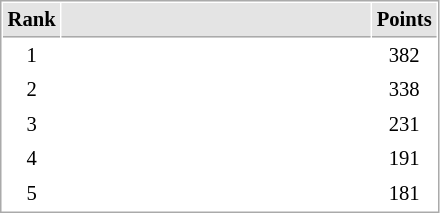<table cellspacing="1" cellpadding="3" style="border:1px solid #AAAAAA;font-size:86%">
<tr bgcolor="#E4E4E4">
<th style="border-bottom:1px solid #AAAAAA" width=10>Rank</th>
<th style="border-bottom:1px solid #AAAAAA" width=200></th>
<th style="border-bottom:1px solid #AAAAAA" width=20>Points</th>
</tr>
<tr>
<td align="center">1</td>
<td></td>
<td align=center>382</td>
</tr>
<tr>
<td align="center">2</td>
<td></td>
<td align=center>338</td>
</tr>
<tr>
<td align="center">3</td>
<td></td>
<td align=center>231</td>
</tr>
<tr>
<td align="center">4</td>
<td></td>
<td align=center>191</td>
</tr>
<tr>
<td align="center">5</td>
<td></td>
<td align=center>181</td>
</tr>
</table>
